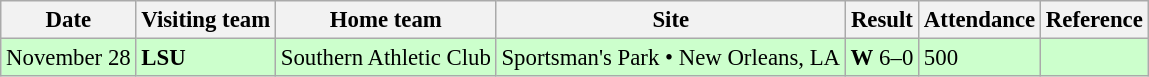<table class="wikitable" style="font-size:95%;">
<tr>
<th>Date</th>
<th>Visiting team</th>
<th>Home team</th>
<th>Site</th>
<th>Result</th>
<th>Attendance</th>
<th class="unsortable">Reference</th>
</tr>
<tr bgcolor=ccffcc>
<td>November 28</td>
<td><strong>LSU</strong></td>
<td>Southern Athletic Club</td>
<td>Sportsman's Park • New Orleans, LA</td>
<td><strong>W</strong> 6–0</td>
<td>500</td>
<td></td>
</tr>
</table>
